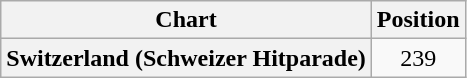<table class="wikitable sortable plainrowheaders">
<tr>
<th scope="col">Chart</th>
<th scope="col">Position</th>
</tr>
<tr>
<th scope="row">Switzerland (Schweizer Hitparade)</th>
<td style="text-align:center;">239</td>
</tr>
</table>
